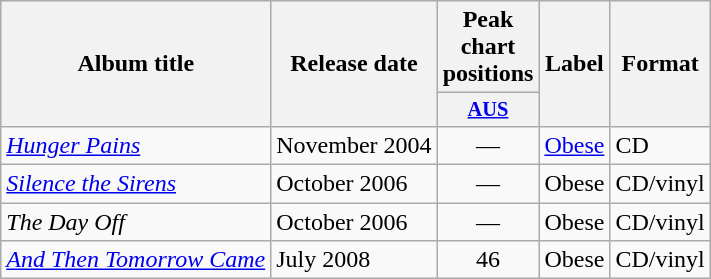<table class="wikitable">
<tr>
<th scope="col" rowspan="2">Album title</th>
<th scope="col" rowspan="2">Release date</th>
<th scope="col" colspan="1">Peak chart positions</th>
<th scope="col" rowspan="2">Label</th>
<th scope="col" rowspan="2">Format</th>
</tr>
<tr>
<th scope="col" style="width:3em; font-size:85%"><a href='#'>AUS</a><br></th>
</tr>
<tr>
<td><em><a href='#'>Hunger Pains</a></em></td>
<td>November 2004</td>
<td style="text-align:center">—</td>
<td><a href='#'>Obese</a></td>
<td>CD</td>
</tr>
<tr>
<td><em><a href='#'>Silence the Sirens</a></em></td>
<td>October 2006</td>
<td style="text-align:center">—</td>
<td>Obese</td>
<td>CD/vinyl</td>
</tr>
<tr>
<td><em>The Day Off</em></td>
<td>October 2006</td>
<td style="text-align:center">—</td>
<td>Obese</td>
<td>CD/vinyl</td>
</tr>
<tr>
<td><em><a href='#'>And Then Tomorrow Came</a></em></td>
<td>July 2008</td>
<td style="text-align:center">46</td>
<td>Obese</td>
<td>CD/vinyl</td>
</tr>
</table>
